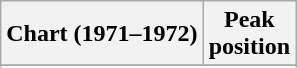<table class="wikitable sortable plainrowheaders">
<tr>
<th>Chart (1971–1972)</th>
<th>Peak<br>position</th>
</tr>
<tr>
</tr>
<tr>
</tr>
</table>
